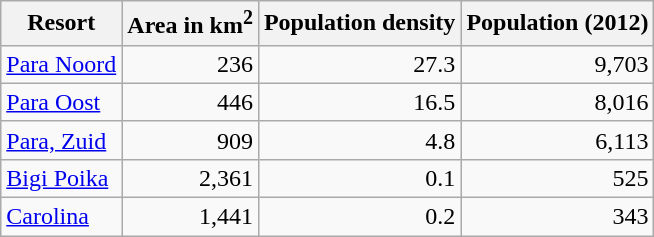<table class="wikitable sortable" style="text-align:right;">
<tr>
<th>Resort</th>
<th>Area in km<sup>2</sup></th>
<th>Population density</th>
<th>Population (2012)</th>
</tr>
<tr>
<td align="left"><a href='#'>Para Noord</a></td>
<td>236</td>
<td>27.3</td>
<td>9,703</td>
</tr>
<tr>
<td align="left"><a href='#'>Para Oost</a></td>
<td>446</td>
<td>16.5</td>
<td>8,016</td>
</tr>
<tr>
<td align="left"><a href='#'>Para, Zuid</a></td>
<td>909</td>
<td>4.8</td>
<td>6,113</td>
</tr>
<tr>
<td align="left"><a href='#'>Bigi Poika</a></td>
<td>2,361</td>
<td>0.1</td>
<td>525</td>
</tr>
<tr>
<td align="left"><a href='#'>Carolina</a></td>
<td>1,441</td>
<td>0.2</td>
<td>343</td>
</tr>
</table>
